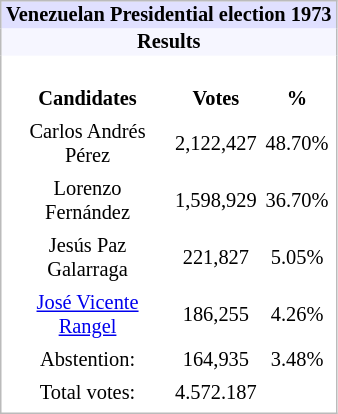<table cellpadding="1" border="0" style="float: left; margin: 0em 1em 1em 0em; width: 225px; border: 1px #bbbbbb solid; border-collapse: collapse; font-size: 85%;">
<tr align="center" bgcolor="#E0E0FF">
<td colspan="2" align="center"><strong>Venezuelan Presidential election 1973 </strong></td>
</tr>
<tr align="center" bgcolor="#F6F6FF">
<td><strong>Results</strong></td>
</tr>
<tr align="center">
<td><br><table style="float:center; clear:center; text-align: center; font-size:100%; margin:1px;" cellpadding="3" cellspacing=0>
<tr>
<th>Candidates</th>
<th>Votes</th>
<th>%</th>
</tr>
<tr>
<td>Carlos Andrés Pérez</td>
<td>2,122,427</td>
<td>48.70%</td>
</tr>
<tr>
<td>Lorenzo Fernández</td>
<td>1,598,929</td>
<td>36.70%</td>
</tr>
<tr>
<td>Jesús Paz Galarraga</td>
<td>221,827</td>
<td>5.05%</td>
</tr>
<tr>
<td><a href='#'>José Vicente Rangel</a></td>
<td>186,255</td>
<td>4.26%</td>
</tr>
<tr>
<td>Abstention:</td>
<td>164,935</td>
<td>3.48%</td>
</tr>
<tr>
<td>Total votes:</td>
<td>4.572.187</td>
<td></td>
</tr>
</table>
</td>
</tr>
</table>
